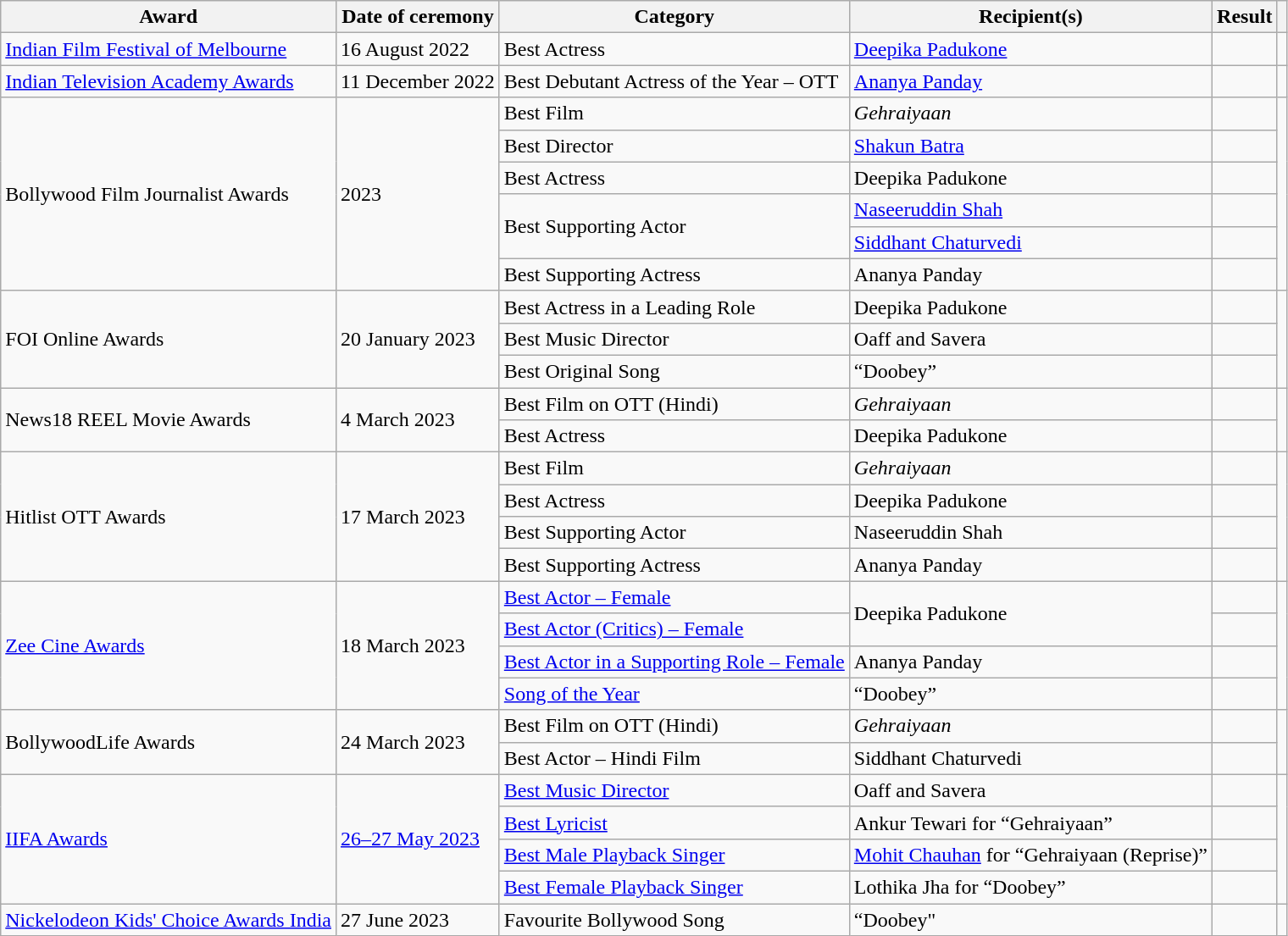<table class="wikitable plainrowheaders sortable">
<tr>
<th scope="col">Award</th>
<th scope="col">Date of ceremony</th>
<th scope="col">Category</th>
<th scope="col">Recipient(s)</th>
<th scope="col">Result</th>
<th scope="col" class="unsortable"></th>
</tr>
<tr>
<td><a href='#'>Indian Film Festival of Melbourne</a></td>
<td>16 August 2022</td>
<td>Best Actress</td>
<td><a href='#'>Deepika Padukone</a></td>
<td></td>
<td></td>
</tr>
<tr>
<td><a href='#'>Indian Television Academy Awards</a></td>
<td>11 December 2022</td>
<td>Best Debutant Actress of the Year – OTT</td>
<td><a href='#'>Ananya Panday</a></td>
<td></td>
<td></td>
</tr>
<tr>
<td rowspan="6">Bollywood Film Journalist Awards</td>
<td rowspan="6">2023</td>
<td>Best Film</td>
<td><em>Gehraiyaan</em></td>
<td></td>
<td rowspan="6"></td>
</tr>
<tr>
<td>Best Director</td>
<td><a href='#'>Shakun Batra</a></td>
<td></td>
</tr>
<tr>
<td>Best Actress</td>
<td>Deepika Padukone</td>
<td></td>
</tr>
<tr>
<td rowspan="2">Best Supporting Actor</td>
<td><a href='#'>Naseeruddin Shah</a></td>
<td></td>
</tr>
<tr>
<td><a href='#'>Siddhant Chaturvedi</a></td>
<td></td>
</tr>
<tr>
<td>Best Supporting Actress</td>
<td>Ananya Panday</td>
<td></td>
</tr>
<tr>
<td rowspan="3">FOI Online Awards</td>
<td rowspan="3">20 January 2023</td>
<td>Best Actress in a Leading Role</td>
<td>Deepika Padukone</td>
<td></td>
<td rowspan="3"></td>
</tr>
<tr>
<td>Best Music Director</td>
<td>Oaff and Savera</td>
<td></td>
</tr>
<tr>
<td>Best Original Song</td>
<td>“Doobey”</td>
<td></td>
</tr>
<tr>
<td rowspan="2">News18 REEL Movie Awards</td>
<td rowspan="2">4 March 2023</td>
<td>Best Film on OTT (Hindi)</td>
<td><em>Gehraiyaan</em></td>
<td></td>
<td rowspan="2"></td>
</tr>
<tr>
<td>Best Actress</td>
<td>Deepika Padukone</td>
<td></td>
</tr>
<tr>
<td rowspan="4">Hitlist OTT Awards</td>
<td rowspan="4">17 March 2023</td>
<td>Best Film</td>
<td><em>Gehraiyaan</em></td>
<td></td>
<td rowspan="4"></td>
</tr>
<tr>
<td>Best Actress</td>
<td>Deepika Padukone</td>
<td></td>
</tr>
<tr>
<td>Best Supporting Actor</td>
<td>Naseeruddin Shah</td>
<td></td>
</tr>
<tr>
<td>Best Supporting Actress</td>
<td>Ananya Panday</td>
<td></td>
</tr>
<tr>
<td rowspan="4"><a href='#'>Zee Cine Awards</a></td>
<td rowspan="4">18 March 2023</td>
<td><a href='#'>Best Actor – Female</a></td>
<td rowspan="2">Deepika Padukone</td>
<td></td>
<td rowspan="4"></td>
</tr>
<tr>
<td><a href='#'>Best Actor (Critics) – Female</a></td>
<td></td>
</tr>
<tr>
<td><a href='#'>Best Actor in a Supporting Role – Female</a></td>
<td>Ananya Panday</td>
<td></td>
</tr>
<tr>
<td><a href='#'>Song of the Year</a></td>
<td>“Doobey”</td>
<td></td>
</tr>
<tr>
<td rowspan="2">BollywoodLife Awards</td>
<td rowspan="2">24 March 2023</td>
<td>Best Film on OTT (Hindi)</td>
<td><em>Gehraiyaan</em></td>
<td></td>
<td rowspan="2"></td>
</tr>
<tr>
<td>Best Actor – Hindi Film</td>
<td>Siddhant Chaturvedi</td>
<td></td>
</tr>
<tr>
<td rowspan="4" scope="row"><a href='#'>IIFA Awards</a></td>
<td rowspan="4"><a href='#'>26–27 May 2023</a></td>
<td><a href='#'>Best Music Director</a></td>
<td>Oaff and Savera</td>
<td></td>
<td rowspan="4" style="text-align:center;"></td>
</tr>
<tr>
<td><a href='#'>Best Lyricist</a></td>
<td>Ankur Tewari for “Gehraiyaan”</td>
<td></td>
</tr>
<tr>
<td><a href='#'>Best Male Playback Singer</a></td>
<td><a href='#'>Mohit Chauhan</a> for “Gehraiyaan (Reprise)”</td>
<td></td>
</tr>
<tr>
<td><a href='#'>Best Female Playback Singer</a></td>
<td>Lothika Jha for “Doobey”</td>
<td></td>
</tr>
<tr>
<td><a href='#'>Nickelodeon Kids' Choice Awards India</a></td>
<td>27 June 2023</td>
<td>Favourite Bollywood Song</td>
<td>“Doobey"</td>
<td></td>
<td></td>
</tr>
</table>
